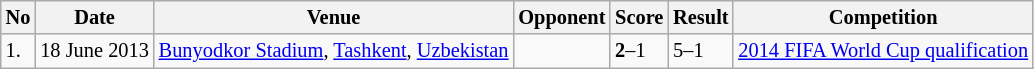<table class="wikitable" style="font-size:85%;">
<tr>
<th>No</th>
<th>Date</th>
<th>Venue</th>
<th>Opponent</th>
<th>Score</th>
<th>Result</th>
<th>Competition</th>
</tr>
<tr>
<td>1.</td>
<td>18 June 2013</td>
<td><a href='#'>Bunyodkor Stadium</a>, <a href='#'>Tashkent</a>, <a href='#'>Uzbekistan</a></td>
<td></td>
<td><strong>2</strong>–1</td>
<td>5–1</td>
<td><a href='#'>2014 FIFA World Cup qualification</a></td>
</tr>
</table>
